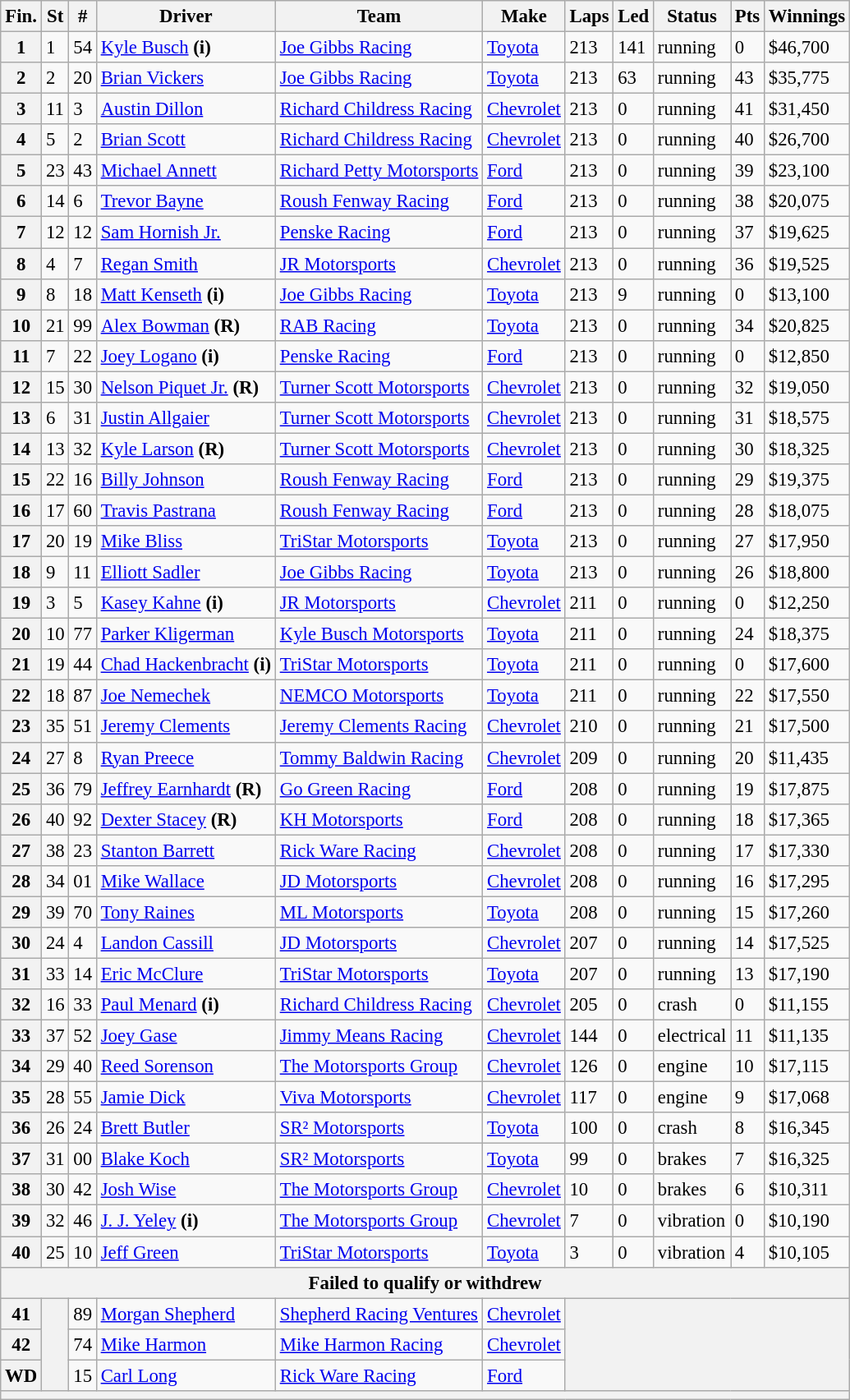<table class="wikitable" style="font-size:95%">
<tr>
<th>Fin.</th>
<th>St</th>
<th>#</th>
<th>Driver</th>
<th>Team</th>
<th>Make</th>
<th>Laps</th>
<th>Led</th>
<th>Status</th>
<th>Pts</th>
<th>Winnings</th>
</tr>
<tr>
<th>1</th>
<td>1</td>
<td>54</td>
<td><a href='#'>Kyle Busch</a> <strong>(i)</strong></td>
<td><a href='#'>Joe Gibbs Racing</a></td>
<td><a href='#'>Toyota</a></td>
<td>213</td>
<td>141</td>
<td>running</td>
<td>0</td>
<td>$46,700</td>
</tr>
<tr>
<th>2</th>
<td>2</td>
<td>20</td>
<td><a href='#'>Brian Vickers</a></td>
<td><a href='#'>Joe Gibbs Racing</a></td>
<td><a href='#'>Toyota</a></td>
<td>213</td>
<td>63</td>
<td>running</td>
<td>43</td>
<td>$35,775</td>
</tr>
<tr>
<th>3</th>
<td>11</td>
<td>3</td>
<td><a href='#'>Austin Dillon</a></td>
<td><a href='#'>Richard Childress Racing</a></td>
<td><a href='#'>Chevrolet</a></td>
<td>213</td>
<td>0</td>
<td>running</td>
<td>41</td>
<td>$31,450</td>
</tr>
<tr>
<th>4</th>
<td>5</td>
<td>2</td>
<td><a href='#'>Brian Scott</a></td>
<td><a href='#'>Richard Childress Racing</a></td>
<td><a href='#'>Chevrolet</a></td>
<td>213</td>
<td>0</td>
<td>running</td>
<td>40</td>
<td>$26,700</td>
</tr>
<tr>
<th>5</th>
<td>23</td>
<td>43</td>
<td><a href='#'>Michael Annett</a></td>
<td><a href='#'>Richard Petty Motorsports</a></td>
<td><a href='#'>Ford</a></td>
<td>213</td>
<td>0</td>
<td>running</td>
<td>39</td>
<td>$23,100</td>
</tr>
<tr>
<th>6</th>
<td>14</td>
<td>6</td>
<td><a href='#'>Trevor Bayne</a></td>
<td><a href='#'>Roush Fenway Racing</a></td>
<td><a href='#'>Ford</a></td>
<td>213</td>
<td>0</td>
<td>running</td>
<td>38</td>
<td>$20,075</td>
</tr>
<tr>
<th>7</th>
<td>12</td>
<td>12</td>
<td><a href='#'>Sam Hornish Jr.</a></td>
<td><a href='#'>Penske Racing</a></td>
<td><a href='#'>Ford</a></td>
<td>213</td>
<td>0</td>
<td>running</td>
<td>37</td>
<td>$19,625</td>
</tr>
<tr>
<th>8</th>
<td>4</td>
<td>7</td>
<td><a href='#'>Regan Smith</a></td>
<td><a href='#'>JR Motorsports</a></td>
<td><a href='#'>Chevrolet</a></td>
<td>213</td>
<td>0</td>
<td>running</td>
<td>36</td>
<td>$19,525</td>
</tr>
<tr>
<th>9</th>
<td>8</td>
<td>18</td>
<td><a href='#'>Matt Kenseth</a> <strong>(i)</strong></td>
<td><a href='#'>Joe Gibbs Racing</a></td>
<td><a href='#'>Toyota</a></td>
<td>213</td>
<td>9</td>
<td>running</td>
<td>0</td>
<td>$13,100</td>
</tr>
<tr>
<th>10</th>
<td>21</td>
<td>99</td>
<td><a href='#'>Alex Bowman</a> <strong>(R)</strong></td>
<td><a href='#'>RAB Racing</a></td>
<td><a href='#'>Toyota</a></td>
<td>213</td>
<td>0</td>
<td>running</td>
<td>34</td>
<td>$20,825</td>
</tr>
<tr>
<th>11</th>
<td>7</td>
<td>22</td>
<td><a href='#'>Joey Logano</a> <strong>(i)</strong></td>
<td><a href='#'>Penske Racing</a></td>
<td><a href='#'>Ford</a></td>
<td>213</td>
<td>0</td>
<td>running</td>
<td>0</td>
<td>$12,850</td>
</tr>
<tr>
<th>12</th>
<td>15</td>
<td>30</td>
<td><a href='#'>Nelson Piquet Jr.</a> <strong>(R)</strong></td>
<td><a href='#'>Turner Scott Motorsports</a></td>
<td><a href='#'>Chevrolet</a></td>
<td>213</td>
<td>0</td>
<td>running</td>
<td>32</td>
<td>$19,050</td>
</tr>
<tr>
<th>13</th>
<td>6</td>
<td>31</td>
<td><a href='#'>Justin Allgaier</a></td>
<td><a href='#'>Turner Scott Motorsports</a></td>
<td><a href='#'>Chevrolet</a></td>
<td>213</td>
<td>0</td>
<td>running</td>
<td>31</td>
<td>$18,575</td>
</tr>
<tr>
<th>14</th>
<td>13</td>
<td>32</td>
<td><a href='#'>Kyle Larson</a> <strong>(R)</strong></td>
<td><a href='#'>Turner Scott Motorsports</a></td>
<td><a href='#'>Chevrolet</a></td>
<td>213</td>
<td>0</td>
<td>running</td>
<td>30</td>
<td>$18,325</td>
</tr>
<tr>
<th>15</th>
<td>22</td>
<td>16</td>
<td><a href='#'>Billy Johnson</a></td>
<td><a href='#'>Roush Fenway Racing</a></td>
<td><a href='#'>Ford</a></td>
<td>213</td>
<td>0</td>
<td>running</td>
<td>29</td>
<td>$19,375</td>
</tr>
<tr>
<th>16</th>
<td>17</td>
<td>60</td>
<td><a href='#'>Travis Pastrana</a></td>
<td><a href='#'>Roush Fenway Racing</a></td>
<td><a href='#'>Ford</a></td>
<td>213</td>
<td>0</td>
<td>running</td>
<td>28</td>
<td>$18,075</td>
</tr>
<tr>
<th>17</th>
<td>20</td>
<td>19</td>
<td><a href='#'>Mike Bliss</a></td>
<td><a href='#'>TriStar Motorsports</a></td>
<td><a href='#'>Toyota</a></td>
<td>213</td>
<td>0</td>
<td>running</td>
<td>27</td>
<td>$17,950</td>
</tr>
<tr>
<th>18</th>
<td>9</td>
<td>11</td>
<td><a href='#'>Elliott Sadler</a></td>
<td><a href='#'>Joe Gibbs Racing</a></td>
<td><a href='#'>Toyota</a></td>
<td>213</td>
<td>0</td>
<td>running</td>
<td>26</td>
<td>$18,800</td>
</tr>
<tr>
<th>19</th>
<td>3</td>
<td>5</td>
<td><a href='#'>Kasey Kahne</a> <strong>(i)</strong></td>
<td><a href='#'>JR Motorsports</a></td>
<td><a href='#'>Chevrolet</a></td>
<td>211</td>
<td>0</td>
<td>running</td>
<td>0</td>
<td>$12,250</td>
</tr>
<tr>
<th>20</th>
<td>10</td>
<td>77</td>
<td><a href='#'>Parker Kligerman</a></td>
<td><a href='#'>Kyle Busch Motorsports</a></td>
<td><a href='#'>Toyota</a></td>
<td>211</td>
<td>0</td>
<td>running</td>
<td>24</td>
<td>$18,375</td>
</tr>
<tr>
<th>21</th>
<td>19</td>
<td>44</td>
<td><a href='#'>Chad Hackenbracht</a> <strong>(i)</strong></td>
<td><a href='#'>TriStar Motorsports</a></td>
<td><a href='#'>Toyota</a></td>
<td>211</td>
<td>0</td>
<td>running</td>
<td>0</td>
<td>$17,600</td>
</tr>
<tr>
<th>22</th>
<td>18</td>
<td>87</td>
<td><a href='#'>Joe Nemechek</a></td>
<td><a href='#'>NEMCO Motorsports</a></td>
<td><a href='#'>Toyota</a></td>
<td>211</td>
<td>0</td>
<td>running</td>
<td>22</td>
<td>$17,550</td>
</tr>
<tr>
<th>23</th>
<td>35</td>
<td>51</td>
<td><a href='#'>Jeremy Clements</a></td>
<td><a href='#'>Jeremy Clements Racing</a></td>
<td><a href='#'>Chevrolet</a></td>
<td>210</td>
<td>0</td>
<td>running</td>
<td>21</td>
<td>$17,500</td>
</tr>
<tr>
<th>24</th>
<td>27</td>
<td>8</td>
<td><a href='#'>Ryan Preece</a></td>
<td><a href='#'>Tommy Baldwin Racing</a></td>
<td><a href='#'>Chevrolet</a></td>
<td>209</td>
<td>0</td>
<td>running</td>
<td>20</td>
<td>$11,435</td>
</tr>
<tr>
<th>25</th>
<td>36</td>
<td>79</td>
<td><a href='#'>Jeffrey Earnhardt</a> <strong>(R)</strong></td>
<td><a href='#'>Go Green Racing</a></td>
<td><a href='#'>Ford</a></td>
<td>208</td>
<td>0</td>
<td>running</td>
<td>19</td>
<td>$17,875</td>
</tr>
<tr>
<th>26</th>
<td>40</td>
<td>92</td>
<td><a href='#'>Dexter Stacey</a> <strong>(R)</strong></td>
<td><a href='#'>KH Motorsports</a></td>
<td><a href='#'>Ford</a></td>
<td>208</td>
<td>0</td>
<td>running</td>
<td>18</td>
<td>$17,365</td>
</tr>
<tr>
<th>27</th>
<td>38</td>
<td>23</td>
<td><a href='#'>Stanton Barrett</a></td>
<td><a href='#'>Rick Ware Racing</a></td>
<td><a href='#'>Chevrolet</a></td>
<td>208</td>
<td>0</td>
<td>running</td>
<td>17</td>
<td>$17,330</td>
</tr>
<tr>
<th>28</th>
<td>34</td>
<td>01</td>
<td><a href='#'>Mike Wallace</a></td>
<td><a href='#'>JD Motorsports</a></td>
<td><a href='#'>Chevrolet</a></td>
<td>208</td>
<td>0</td>
<td>running</td>
<td>16</td>
<td>$17,295</td>
</tr>
<tr>
<th>29</th>
<td>39</td>
<td>70</td>
<td><a href='#'>Tony Raines</a></td>
<td><a href='#'>ML Motorsports</a></td>
<td><a href='#'>Toyota</a></td>
<td>208</td>
<td>0</td>
<td>running</td>
<td>15</td>
<td>$17,260</td>
</tr>
<tr>
<th>30</th>
<td>24</td>
<td>4</td>
<td><a href='#'>Landon Cassill</a></td>
<td><a href='#'>JD Motorsports</a></td>
<td><a href='#'>Chevrolet</a></td>
<td>207</td>
<td>0</td>
<td>running</td>
<td>14</td>
<td>$17,525</td>
</tr>
<tr>
<th>31</th>
<td>33</td>
<td>14</td>
<td><a href='#'>Eric McClure</a></td>
<td><a href='#'>TriStar Motorsports</a></td>
<td><a href='#'>Toyota</a></td>
<td>207</td>
<td>0</td>
<td>running</td>
<td>13</td>
<td>$17,190</td>
</tr>
<tr>
<th>32</th>
<td>16</td>
<td>33</td>
<td><a href='#'>Paul Menard</a> <strong>(i)</strong></td>
<td><a href='#'>Richard Childress Racing</a></td>
<td><a href='#'>Chevrolet</a></td>
<td>205</td>
<td>0</td>
<td>crash</td>
<td>0</td>
<td>$11,155</td>
</tr>
<tr>
<th>33</th>
<td>37</td>
<td>52</td>
<td><a href='#'>Joey Gase</a></td>
<td><a href='#'>Jimmy Means Racing</a></td>
<td><a href='#'>Chevrolet</a></td>
<td>144</td>
<td>0</td>
<td>electrical</td>
<td>11</td>
<td>$11,135</td>
</tr>
<tr>
<th>34</th>
<td>29</td>
<td>40</td>
<td><a href='#'>Reed Sorenson</a></td>
<td><a href='#'>The Motorsports Group</a></td>
<td><a href='#'>Chevrolet</a></td>
<td>126</td>
<td>0</td>
<td>engine</td>
<td>10</td>
<td>$17,115</td>
</tr>
<tr>
<th>35</th>
<td>28</td>
<td>55</td>
<td><a href='#'>Jamie Dick</a></td>
<td><a href='#'>Viva Motorsports</a></td>
<td><a href='#'>Chevrolet</a></td>
<td>117</td>
<td>0</td>
<td>engine</td>
<td>9</td>
<td>$17,068</td>
</tr>
<tr>
<th>36</th>
<td>26</td>
<td>24</td>
<td><a href='#'>Brett Butler</a></td>
<td><a href='#'>SR² Motorsports</a></td>
<td><a href='#'>Toyota</a></td>
<td>100</td>
<td>0</td>
<td>crash</td>
<td>8</td>
<td>$16,345</td>
</tr>
<tr>
<th>37</th>
<td>31</td>
<td>00</td>
<td><a href='#'>Blake Koch</a></td>
<td><a href='#'>SR² Motorsports</a></td>
<td><a href='#'>Toyota</a></td>
<td>99</td>
<td>0</td>
<td>brakes</td>
<td>7</td>
<td>$16,325</td>
</tr>
<tr>
<th>38</th>
<td>30</td>
<td>42</td>
<td><a href='#'>Josh Wise</a></td>
<td><a href='#'>The Motorsports Group</a></td>
<td><a href='#'>Chevrolet</a></td>
<td>10</td>
<td>0</td>
<td>brakes</td>
<td>6</td>
<td>$10,311</td>
</tr>
<tr>
<th>39</th>
<td>32</td>
<td>46</td>
<td><a href='#'>J. J. Yeley</a> <strong>(i)</strong></td>
<td><a href='#'>The Motorsports Group</a></td>
<td><a href='#'>Chevrolet</a></td>
<td>7</td>
<td>0</td>
<td>vibration</td>
<td>0</td>
<td>$10,190</td>
</tr>
<tr>
<th>40</th>
<td>25</td>
<td>10</td>
<td><a href='#'>Jeff Green</a></td>
<td><a href='#'>TriStar Motorsports</a></td>
<td><a href='#'>Toyota</a></td>
<td>3</td>
<td>0</td>
<td>vibration</td>
<td>4</td>
<td>$10,105</td>
</tr>
<tr>
<th colspan="11">Failed to qualify or withdrew</th>
</tr>
<tr>
<th>41</th>
<th rowspan="3"></th>
<td>89</td>
<td><a href='#'>Morgan Shepherd</a></td>
<td><a href='#'>Shepherd Racing Ventures</a></td>
<td><a href='#'>Chevrolet</a></td>
<th colspan="5" rowspan="3"></th>
</tr>
<tr>
<th>42</th>
<td>74</td>
<td><a href='#'>Mike Harmon</a></td>
<td><a href='#'>Mike Harmon Racing</a></td>
<td><a href='#'>Chevrolet</a></td>
</tr>
<tr>
<th>WD</th>
<td>15</td>
<td><a href='#'>Carl Long</a></td>
<td><a href='#'>Rick Ware Racing</a></td>
<td><a href='#'>Ford</a></td>
</tr>
<tr>
<th colspan="11"></th>
</tr>
</table>
